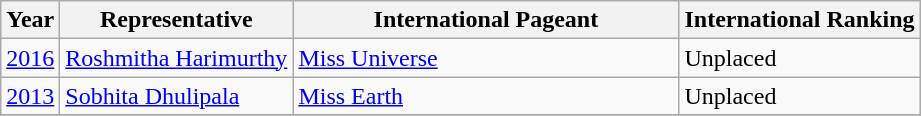<table class="wikitable">
<tr>
<th>Year</th>
<th>Representative</th>
<th Width=250>International Pageant</th>
<th>International Ranking</th>
</tr>
<tr>
<td><a href='#'>2016</a></td>
<td><a href='#'>Roshmitha Harimurthy</a></td>
<td><a href='#'>Miss Universe</a></td>
<td>Unplaced</td>
</tr>
<tr>
<td><a href='#'>2013</a></td>
<td><a href='#'>Sobhita Dhulipala</a></td>
<td><a href='#'>Miss Earth</a></td>
<td>Unplaced</td>
</tr>
<tr>
</tr>
</table>
